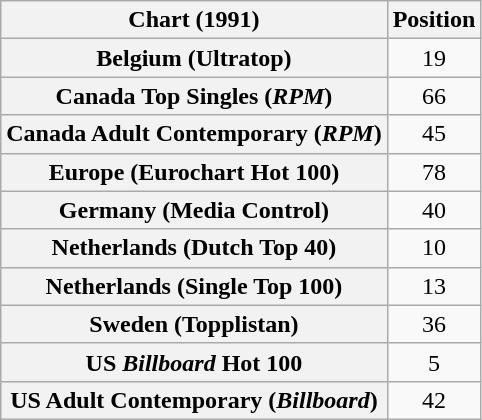<table class="wikitable sortable plainrowheaders" style="text-align:center">
<tr>
<th>Chart (1991)</th>
<th>Position</th>
</tr>
<tr>
<th scope="row">Belgium (Ultratop)</th>
<td>19</td>
</tr>
<tr>
<th scope="row">Canada Top Singles (<em>RPM</em>)</th>
<td>66</td>
</tr>
<tr>
<th scope="row">Canada Adult Contemporary (<em>RPM</em>)</th>
<td>45</td>
</tr>
<tr>
<th scope="row">Europe (Eurochart Hot 100)</th>
<td>78</td>
</tr>
<tr>
<th scope="row">Germany (Media Control)</th>
<td>40</td>
</tr>
<tr>
<th scope="row">Netherlands (Dutch Top 40)</th>
<td>10</td>
</tr>
<tr>
<th scope="row">Netherlands (Single Top 100)</th>
<td>13</td>
</tr>
<tr>
<th scope="row">Sweden (Topplistan)</th>
<td>36</td>
</tr>
<tr>
<th scope="row">US <em>Billboard</em> Hot 100</th>
<td>5</td>
</tr>
<tr>
<th scope="row">US Adult Contemporary (<em>Billboard</em>)</th>
<td>42</td>
</tr>
</table>
